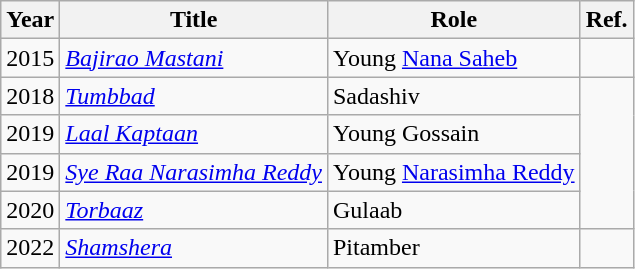<table class="wikitable">
<tr>
<th>Year</th>
<th>Title</th>
<th>Role</th>
<th>Ref.</th>
</tr>
<tr>
<td>2015</td>
<td><em><a href='#'>Bajirao Mastani</a></em></td>
<td>Young <a href='#'>Nana Saheb</a></td>
<td></td>
</tr>
<tr>
<td>2018</td>
<td><em><a href='#'>Tumbbad</a></em></td>
<td>Sadashiv</td>
<td rowspan="4"></td>
</tr>
<tr>
<td>2019</td>
<td><em><a href='#'>Laal Kaptaan</a></em></td>
<td>Young Gossain</td>
</tr>
<tr>
<td>2019</td>
<td><em><a href='#'>Sye Raa Narasimha Reddy</a></em></td>
<td>Young <a href='#'>Narasimha Reddy</a></td>
</tr>
<tr>
<td>2020</td>
<td><em><a href='#'>Torbaaz</a></em></td>
<td>Gulaab</td>
</tr>
<tr>
<td>2022</td>
<td><em><a href='#'>Shamshera</a></em></td>
<td>Pitamber</td>
<td></td>
</tr>
</table>
